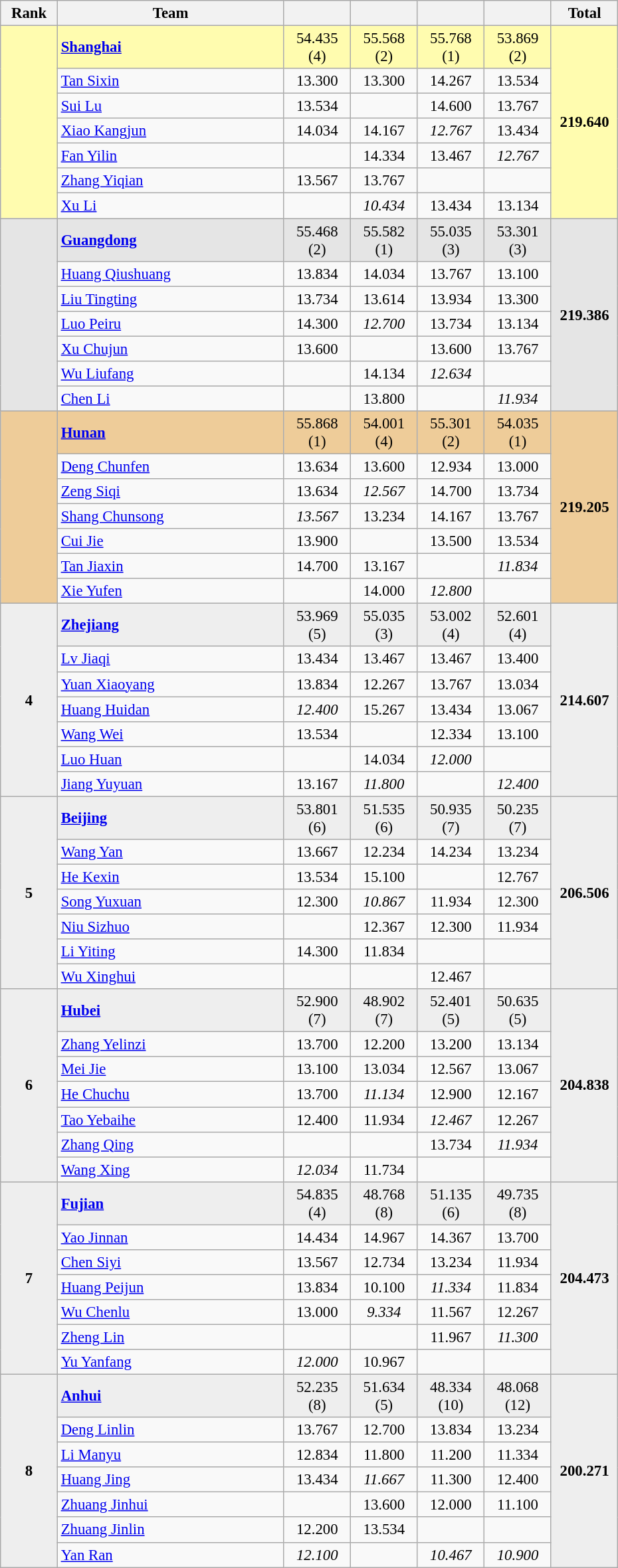<table class="wikitable" style="text-align:center; font-size:95%">
<tr>
<th scope="col" style="width:50px;">Rank</th>
<th scope="col" style="width:220px;">Team</th>
<th scope="col" style="width:60px;"></th>
<th scope="col" style="width:60px;"></th>
<th scope="col" style="width:60px;"></th>
<th scope="col" style="width:60px;"></th>
<th scope="col" style="width:60px;">Total</th>
</tr>
<tr style="background:#fffcaf;">
<td rowspan=7></td>
<td style="text-align:left;"><strong><a href='#'>Shanghai</a></strong></td>
<td>54.435 (4)</td>
<td>55.568 (2)</td>
<td>55.768 (1)</td>
<td>53.869 (2)</td>
<td rowspan=7><strong>219.640</strong></td>
</tr>
<tr>
<td style="text-align:left;"><a href='#'>Tan Sixin</a></td>
<td>13.300</td>
<td>13.300</td>
<td>14.267</td>
<td>13.534</td>
</tr>
<tr>
<td style="text-align:left;"><a href='#'>Sui Lu</a></td>
<td>13.534</td>
<td></td>
<td>14.600</td>
<td>13.767</td>
</tr>
<tr>
<td style="text-align:left;"><a href='#'>Xiao Kangjun</a></td>
<td>14.034</td>
<td>14.167</td>
<td><em>12.767</em></td>
<td>13.434</td>
</tr>
<tr>
<td style="text-align:left;"><a href='#'>Fan Yilin</a></td>
<td></td>
<td>14.334</td>
<td>13.467</td>
<td><em>12.767</em></td>
</tr>
<tr>
<td style="text-align:left;"><a href='#'>Zhang Yiqian</a></td>
<td>13.567</td>
<td>13.767</td>
<td></td>
<td></td>
</tr>
<tr>
<td style="text-align:left;"><a href='#'>Xu Li</a></td>
<td></td>
<td><em>10.434</em></td>
<td>13.434</td>
<td>13.134</td>
</tr>
<tr style="background:#e5e5e5;">
<td rowspan=7></td>
<td style="text-align:left;"><strong><a href='#'>Guangdong</a></strong></td>
<td>55.468 (2)</td>
<td>55.582 (1)</td>
<td>55.035 (3)</td>
<td>53.301 (3)</td>
<td rowspan=7><strong>219.386</strong></td>
</tr>
<tr>
<td style="text-align:left;"><a href='#'>Huang Qiushuang</a></td>
<td>13.834</td>
<td>14.034</td>
<td>13.767</td>
<td>13.100</td>
</tr>
<tr>
<td style="text-align:left;"><a href='#'>Liu Tingting</a></td>
<td>13.734</td>
<td>13.614</td>
<td>13.934</td>
<td>13.300</td>
</tr>
<tr>
<td style="text-align:left;"><a href='#'>Luo Peiru</a></td>
<td>14.300</td>
<td><em>12.700</em></td>
<td>13.734</td>
<td>13.134</td>
</tr>
<tr>
<td style="text-align:left;"><a href='#'>Xu Chujun</a></td>
<td>13.600</td>
<td></td>
<td>13.600</td>
<td>13.767</td>
</tr>
<tr>
<td style="text-align:left;"><a href='#'>Wu Liufang</a></td>
<td></td>
<td>14.134</td>
<td><em>12.634</em></td>
<td></td>
</tr>
<tr>
<td style="text-align:left;"><a href='#'>Chen Li</a></td>
<td></td>
<td>13.800</td>
<td></td>
<td><em>11.934</em></td>
</tr>
<tr style="background:#ec9;">
<td rowspan=7></td>
<td style="text-align:left;"><strong><a href='#'>Hunan</a></strong></td>
<td>55.868 (1)</td>
<td>54.001 (4)</td>
<td>55.301 (2)</td>
<td>54.035 (1)</td>
<td rowspan=7><strong>219.205</strong></td>
</tr>
<tr>
<td style="text-align:left;"><a href='#'>Deng Chunfen</a></td>
<td>13.634</td>
<td>13.600</td>
<td>12.934</td>
<td>13.000</td>
</tr>
<tr>
<td style="text-align:left;"><a href='#'>Zeng Siqi</a></td>
<td>13.634</td>
<td><em>12.567</em></td>
<td>14.700</td>
<td>13.734</td>
</tr>
<tr>
<td style="text-align:left;"><a href='#'>Shang Chunsong</a></td>
<td><em>13.567</em></td>
<td>13.234</td>
<td>14.167</td>
<td>13.767</td>
</tr>
<tr>
<td style="text-align:left;"><a href='#'>Cui Jie</a></td>
<td>13.900</td>
<td></td>
<td>13.500</td>
<td>13.534</td>
</tr>
<tr>
<td style="text-align:left;"><a href='#'>Tan Jiaxin</a></td>
<td>14.700</td>
<td>13.167</td>
<td></td>
<td><em>11.834</em></td>
</tr>
<tr>
<td style="text-align:left;"><a href='#'>Xie Yufen</a></td>
<td></td>
<td>14.000</td>
<td><em>12.800</em></td>
<td></td>
</tr>
<tr style="background:#eee;">
<td rowspan=7><strong>4</strong></td>
<td style="text-align:left;"><strong><a href='#'>Zhejiang</a></strong></td>
<td>53.969 (5)</td>
<td>55.035 (3)</td>
<td>53.002 (4)</td>
<td>52.601 (4)</td>
<td rowspan=7><strong>214.607</strong></td>
</tr>
<tr>
<td style="text-align:left;"><a href='#'>Lv Jiaqi</a></td>
<td>13.434</td>
<td>13.467</td>
<td>13.467</td>
<td>13.400</td>
</tr>
<tr>
<td style="text-align:left;"><a href='#'>Yuan Xiaoyang</a></td>
<td>13.834</td>
<td>12.267</td>
<td>13.767</td>
<td>13.034</td>
</tr>
<tr>
<td style="text-align:left;"><a href='#'>Huang Huidan</a></td>
<td><em>12.400</em></td>
<td>15.267</td>
<td>13.434</td>
<td>13.067</td>
</tr>
<tr>
<td style="text-align:left;"><a href='#'>Wang Wei</a></td>
<td>13.534</td>
<td></td>
<td>12.334</td>
<td>13.100</td>
</tr>
<tr>
<td style="text-align:left;"><a href='#'>Luo Huan</a></td>
<td></td>
<td>14.034</td>
<td><em>12.000</em></td>
<td></td>
</tr>
<tr>
<td style="text-align:left;"><a href='#'>Jiang Yuyuan</a></td>
<td>13.167</td>
<td><em>11.800</em></td>
<td></td>
<td><em>12.400</em></td>
</tr>
<tr style="background:#eee;">
<td rowspan=7><strong>5</strong></td>
<td style="text-align:left;"><strong><a href='#'>Beijing</a></strong></td>
<td>53.801 (6)</td>
<td>51.535 (6)</td>
<td>50.935 (7)</td>
<td>50.235 (7)</td>
<td rowspan=7><strong>206.506</strong></td>
</tr>
<tr>
<td style="text-align:left;"><a href='#'>Wang Yan</a></td>
<td>13.667</td>
<td>12.234</td>
<td>14.234</td>
<td>13.234</td>
</tr>
<tr>
<td style="text-align:left;"><a href='#'>He Kexin</a></td>
<td>13.534</td>
<td>15.100</td>
<td></td>
<td>12.767</td>
</tr>
<tr>
<td style="text-align:left;"><a href='#'>Song Yuxuan</a></td>
<td>12.300</td>
<td><em>10.867</em></td>
<td>11.934</td>
<td>12.300</td>
</tr>
<tr>
<td style="text-align:left;"><a href='#'>Niu Sizhuo</a></td>
<td></td>
<td>12.367</td>
<td>12.300</td>
<td>11.934</td>
</tr>
<tr>
<td style="text-align:left;"><a href='#'>Li Yiting</a></td>
<td>14.300</td>
<td>11.834</td>
<td></td>
<td></td>
</tr>
<tr>
<td style="text-align:left;"><a href='#'>Wu Xinghui</a></td>
<td></td>
<td></td>
<td>12.467</td>
<td></td>
</tr>
<tr style="background:#eee;">
<td rowspan=7><strong>6</strong></td>
<td style="text-align:left;"><strong><a href='#'>Hubei</a></strong></td>
<td>52.900 (7)</td>
<td>48.902 (7)</td>
<td>52.401 (5)</td>
<td>50.635 (5)</td>
<td rowspan=7><strong>204.838</strong></td>
</tr>
<tr>
<td style="text-align:left;"><a href='#'>Zhang Yelinzi</a></td>
<td>13.700</td>
<td>12.200</td>
<td>13.200</td>
<td>13.134</td>
</tr>
<tr>
<td style="text-align:left;"><a href='#'>Mei Jie</a></td>
<td>13.100</td>
<td>13.034</td>
<td>12.567</td>
<td>13.067</td>
</tr>
<tr>
<td style="text-align:left;"><a href='#'>He Chuchu</a></td>
<td>13.700</td>
<td><em>11.134</em></td>
<td>12.900</td>
<td>12.167</td>
</tr>
<tr>
<td style="text-align:left;"><a href='#'>Tao Yebaihe</a></td>
<td>12.400</td>
<td>11.934</td>
<td><em>12.467</em></td>
<td>12.267</td>
</tr>
<tr>
<td style="text-align:left;"><a href='#'>Zhang Qing</a></td>
<td></td>
<td></td>
<td>13.734</td>
<td><em>11.934</em></td>
</tr>
<tr>
<td style="text-align:left;"><a href='#'>Wang Xing</a></td>
<td><em>12.034</em></td>
<td>11.734</td>
<td></td>
<td></td>
</tr>
<tr style="background:#eee;">
<td rowspan=7><strong>7</strong></td>
<td style="text-align:left;"><strong><a href='#'>Fujian</a></strong></td>
<td>54.835 (4)</td>
<td>48.768 (8)</td>
<td>51.135 (6)</td>
<td>49.735 (8)</td>
<td rowspan=7><strong>204.473</strong></td>
</tr>
<tr>
<td style="text-align:left;"><a href='#'>Yao Jinnan</a></td>
<td>14.434</td>
<td>14.967</td>
<td>14.367</td>
<td>13.700</td>
</tr>
<tr>
<td style="text-align:left;"><a href='#'>Chen Siyi</a></td>
<td>13.567</td>
<td>12.734</td>
<td>13.234</td>
<td>11.934</td>
</tr>
<tr>
<td style="text-align:left;"><a href='#'>Huang Peijun</a></td>
<td>13.834</td>
<td>10.100</td>
<td><em>11.334</em></td>
<td>11.834</td>
</tr>
<tr>
<td style="text-align:left;"><a href='#'>Wu Chenlu</a></td>
<td>13.000</td>
<td><em>9.334</em></td>
<td>11.567</td>
<td>12.267</td>
</tr>
<tr>
<td style="text-align:left;"><a href='#'>Zheng Lin</a></td>
<td></td>
<td></td>
<td>11.967</td>
<td><em>11.300</em></td>
</tr>
<tr>
<td style="text-align:left;"><a href='#'>Yu Yanfang</a></td>
<td><em>12.000</em></td>
<td>10.967</td>
<td></td>
<td></td>
</tr>
<tr style="background:#eee;">
<td rowspan=7><strong>8</strong></td>
<td style="text-align:left;"><strong><a href='#'>Anhui</a></strong></td>
<td>52.235 (8)</td>
<td>51.634 (5)</td>
<td>48.334 (10)</td>
<td>48.068 (12)</td>
<td rowspan=7><strong>200.271</strong></td>
</tr>
<tr>
<td style="text-align:left;"><a href='#'>Deng Linlin</a></td>
<td>13.767</td>
<td>12.700</td>
<td>13.834</td>
<td>13.234</td>
</tr>
<tr>
<td style="text-align:left;"><a href='#'>Li Manyu</a></td>
<td>12.834</td>
<td>11.800</td>
<td>11.200</td>
<td>11.334</td>
</tr>
<tr>
<td style="text-align:left;"><a href='#'>Huang Jing</a></td>
<td>13.434</td>
<td><em>11.667</em></td>
<td>11.300</td>
<td>12.400</td>
</tr>
<tr>
<td style="text-align:left;"><a href='#'>Zhuang Jinhui</a></td>
<td></td>
<td>13.600</td>
<td>12.000</td>
<td>11.100</td>
</tr>
<tr>
<td style="text-align:left;"><a href='#'>Zhuang Jinlin</a></td>
<td>12.200</td>
<td>13.534</td>
<td></td>
<td></td>
</tr>
<tr>
<td style="text-align:left;"><a href='#'>Yan Ran</a></td>
<td><em>12.100</em></td>
<td></td>
<td><em>10.467</em></td>
<td><em>10.900</em></td>
</tr>
</table>
